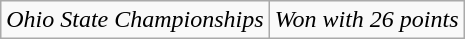<table class="wikitable">
<tr>
<td><em>Ohio State Championships</em></td>
<td><em>Won with 26 points</em></td>
</tr>
</table>
